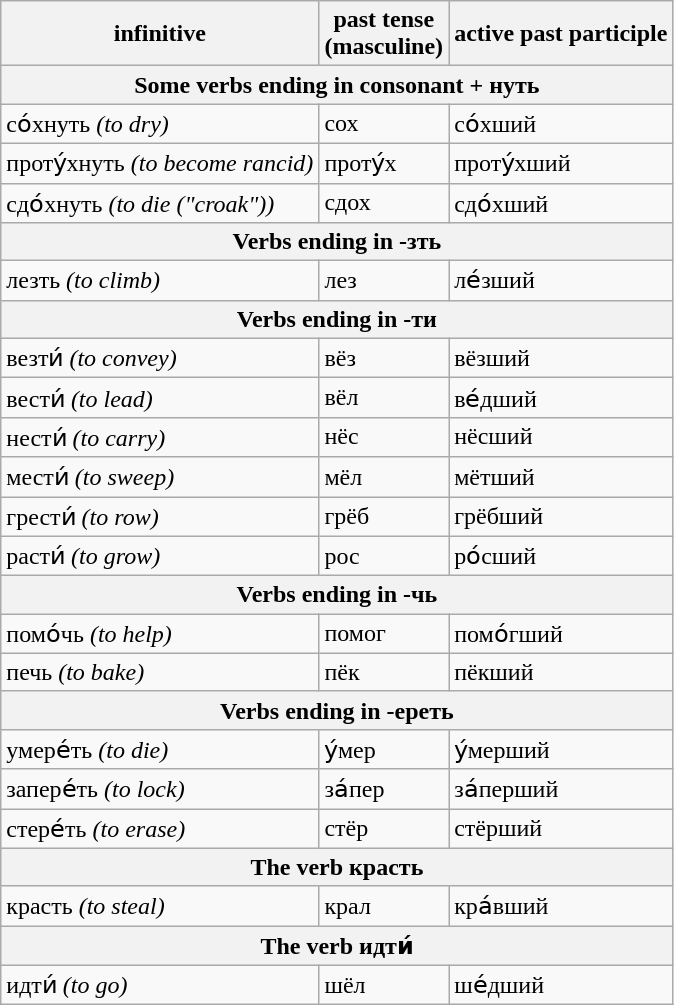<table class="wikitable">
<tr>
<th>infinitive</th>
<th>past tense<br> (masculine)</th>
<th>active past participle</th>
</tr>
<tr>
<th colspan="3">Some verbs ending in consonant + нуть</th>
</tr>
<tr>
<td>со́хнуть <em>(to dry)</em></td>
<td>сох</td>
<td>со́х<span>ш</span>ий</td>
</tr>
<tr>
<td>проту́хнуть <em>(to become rancid)</em></td>
<td>проту́х</td>
<td>проту́х<span>ш</span>ий</td>
</tr>
<tr>
<td>сдо́хнуть <em>(to die ("croak"))</em></td>
<td>сдох</td>
<td>сдо́х<span>ш</span>ий</td>
</tr>
<tr>
<th colspan="3">Verbs ending in -зть</th>
</tr>
<tr>
<td>лезть <em>(to climb)</em></td>
<td>лез</td>
<td>ле́з<span>ш</span>ий</td>
</tr>
<tr>
<th colspan="3">Verbs ending in -ти</th>
</tr>
<tr>
<td>везти́ <em>(to convey)</em></td>
<td>в<span>ё</span>з</td>
<td>в<span>ё</span>з<span>ш</span>ий</td>
</tr>
<tr>
<td>вести́ <em>(to lead)</em></td>
<td>в<span>ё</span>л</td>
<td>ве́д<span>ш</span>ий</td>
</tr>
<tr>
<td>нести́ <em>(to carry)</em></td>
<td>н<span>ё</span>с</td>
<td>н<span>ё</span>с<span>ш</span>ий</td>
</tr>
<tr>
<td>мести́ <em>(to sweep)</em></td>
<td>м<span>ё</span>л</td>
<td>м<span>ё</span>т<span>ш</span>ий</td>
</tr>
<tr>
<td>грести́ <em>(to row)</em></td>
<td>гр<span>ё</span>б</td>
<td>гр<span>ё</span>б<span>ш</span>ий</td>
</tr>
<tr>
<td>расти́ <em>(to grow)</em></td>
<td>р<span>о</span>с</td>
<td>р<span>о́</span>с<span>ш</span>ий</td>
</tr>
<tr>
<th colspan="3">Verbs ending in -чь</th>
</tr>
<tr>
<td>помо́чь <em>(to help)</em></td>
<td>помог</td>
<td>помо́г<span>ш</span>ий</td>
</tr>
<tr>
<td>печь <em>(to bake)</em></td>
<td>п<span>ё</span>к</td>
<td>п<span>ё</span>к<span>ш</span>ий</td>
</tr>
<tr>
<th colspan="3">Verbs ending in -ереть</th>
</tr>
<tr>
<td>умере́ть <em>(to die)</em></td>
<td>у́мер</td>
<td>у́мер<span>ш</span>ий</td>
</tr>
<tr>
<td>запере́ть <em>(to lock)</em></td>
<td>за́пер</td>
<td>за́пер<span>ш</span>ий</td>
</tr>
<tr>
<td>стере́ть <em>(to erase)</em></td>
<td>ст<span>ё</span>р</td>
<td>ст<span>ё</span>р<span>ш</span>ий</td>
</tr>
<tr>
<th colspan="3">The verb красть</th>
</tr>
<tr>
<td>красть <em>(to steal)</em></td>
<td>крал</td>
<td>кра́<span>вш</span>ий</td>
</tr>
<tr>
<th colspan="3">The verb идти́</th>
</tr>
<tr>
<td>идти́ <em>(to go)</em></td>
<td>шёл</td>
<td>ше́д<span>ш</span>ий</td>
</tr>
</table>
